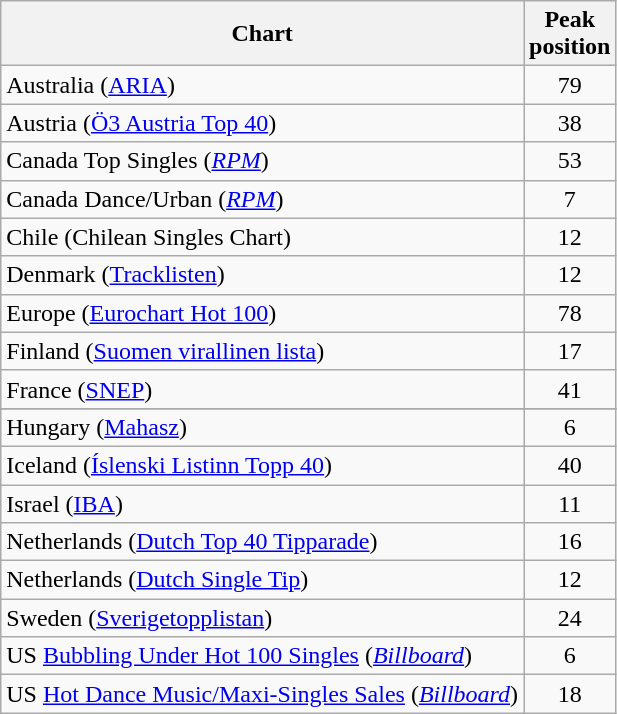<table class="wikitable sortable">
<tr>
<th align="left">Chart</th>
<th align="center">Peak<br>position</th>
</tr>
<tr>
<td align="left">Australia (<a href='#'>ARIA</a>)</td>
<td align="center">79</td>
</tr>
<tr>
<td align="left">Austria (<a href='#'>Ö3 Austria Top 40</a>)</td>
<td align="center">38</td>
</tr>
<tr>
<td align="left">Canada Top Singles (<a href='#'><em>RPM</em></a>)</td>
<td align="center">53</td>
</tr>
<tr>
<td align="left">Canada Dance/Urban (<a href='#'><em>RPM</em></a>)</td>
<td align="center">7</td>
</tr>
<tr>
<td align="left">Chile (Chilean Singles Chart)</td>
<td align="center">12</td>
</tr>
<tr>
<td align="left">Denmark (<a href='#'>Tracklisten</a>)</td>
<td align="center">12</td>
</tr>
<tr>
<td>Europe (<a href='#'>Eurochart Hot 100</a>)</td>
<td align="center">78</td>
</tr>
<tr>
<td align="left">Finland (<a href='#'>Suomen virallinen lista</a>)</td>
<td align="center">17</td>
</tr>
<tr>
<td align="left">France (<a href='#'>SNEP</a>)</td>
<td align="center">41</td>
</tr>
<tr>
</tr>
<tr>
<td align="left">Hungary (<a href='#'>Mahasz</a>)</td>
<td align="center">6</td>
</tr>
<tr>
<td align="left">Iceland (<a href='#'>Íslenski Listinn Topp 40</a>)</td>
<td align="center">40</td>
</tr>
<tr>
<td align="left">Israel (<a href='#'>IBA</a>)</td>
<td align="center">11</td>
</tr>
<tr>
<td align="left">Netherlands (<a href='#'>Dutch Top 40 Tipparade</a>)</td>
<td align="center">16</td>
</tr>
<tr>
<td align="left">Netherlands (<a href='#'>Dutch Single Tip</a>)</td>
<td align="center">12</td>
</tr>
<tr>
<td align="left">Sweden (<a href='#'>Sverigetopplistan</a>)</td>
<td align="center">24</td>
</tr>
<tr>
<td align="left">US <a href='#'>Bubbling Under Hot 100 Singles</a> (<em><a href='#'>Billboard</a></em>)</td>
<td align="center">6</td>
</tr>
<tr>
<td align="left">US <a href='#'>Hot Dance Music/Maxi-Singles Sales</a> (<em><a href='#'>Billboard</a></em>)</td>
<td align="center">18</td>
</tr>
</table>
